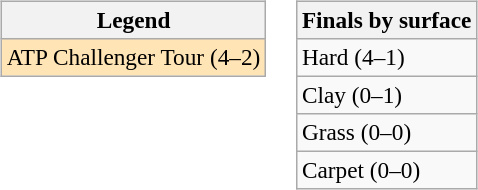<table>
<tr valign=top>
<td><br><table class=wikitable style=font-size:97%>
<tr>
<th>Legend</th>
</tr>
<tr style="background:moccasin;">
<td>ATP Challenger Tour (4–2)</td>
</tr>
</table>
</td>
<td><br><table class=wikitable style=font-size:97%>
<tr>
<th>Finals by surface</th>
</tr>
<tr>
<td>Hard (4–1)</td>
</tr>
<tr>
<td>Clay (0–1)</td>
</tr>
<tr>
<td>Grass (0–0)</td>
</tr>
<tr>
<td>Carpet (0–0)</td>
</tr>
</table>
</td>
</tr>
</table>
